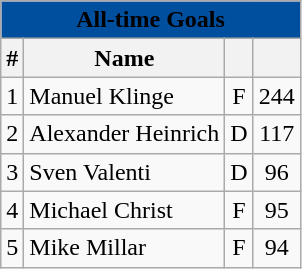<table class="sortable wikitable" style="text-align:center; float:left; margin-right:2px;">
<tr>
<th style="background:#004F9E;" colspan="4"><span>All-time Goals</span></th>
</tr>
<tr>
<th>#</th>
<th>Name</th>
<th></th>
<th></th>
</tr>
<tr>
<td align=left>1</td>
<td align=left> Manuel Klinge</td>
<td>F</td>
<td>244</td>
</tr>
<tr>
<td align=left>2</td>
<td align=left> Alexander Heinrich</td>
<td>D</td>
<td>117</td>
</tr>
<tr>
<td align=left>3</td>
<td align=left> Sven Valenti</td>
<td>D</td>
<td>96</td>
</tr>
<tr>
<td align=left>4</td>
<td align=left> Michael Christ</td>
<td>F</td>
<td>95</td>
</tr>
<tr>
<td align=left>5</td>
<td align=left> Mike Millar</td>
<td>F</td>
<td>94</td>
</tr>
</table>
